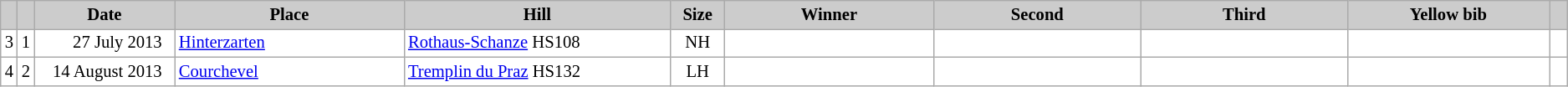<table class="wikitable plainrowheaders" style="background:#fff; font-size:86%; line-height:16px; border:grey solid 1px; border-collapse:collapse;">
<tr style="background:#ccc; text-align:center;">
<th scope="col" style="background:#ccc; width=20 px;"></th>
<th scope="col" style="background:#ccc; width=30 px;"></th>
<th scope="col" style="background:#ccc; width:120px;">Date</th>
<th scope="col" style="background:#ccc; width:200px;">Place</th>
<th scope="col" style="background:#ccc; width:240px;">Hill</th>
<th scope="col" style="background:#ccc; width:40px;">Size</th>
<th scope="col" style="background:#ccc; width:185px;">Winner</th>
<th scope="col" style="background:#ccc; width:185px;">Second</th>
<th scope="col" style="background:#ccc; width:185px;">Third</th>
<th scope="col" style="background:#ccc; width:180px;">Yellow bib</th>
<th scope="col" style="background:#ccc; width:10px;"></th>
</tr>
<tr>
<td align=center>3</td>
<td align=center>1</td>
<td align=right>27 July 2013  </td>
<td> <a href='#'>Hinterzarten</a></td>
<td><a href='#'>Rothaus-Schanze</a> HS108</td>
<td align=center>NH</td>
<td></td>
<td></td>
<td></td>
<td></td>
<td></td>
</tr>
<tr>
<td align=center>4</td>
<td align=center>2</td>
<td align=right>14 August 2013  </td>
<td> <a href='#'>Courchevel</a></td>
<td><a href='#'>Tremplin du Praz</a> HS132</td>
<td align=center>LH</td>
<td></td>
<td></td>
<td></td>
<td></td>
<td></td>
</tr>
</table>
